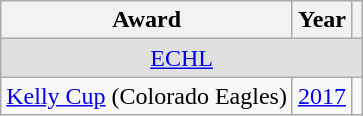<table class="wikitable">
<tr>
<th>Award</th>
<th>Year</th>
<th></th>
</tr>
<tr ALIGN="center" bgcolor="#e0e0e0">
<td colspan="3"><a href='#'>ECHL</a></td>
</tr>
<tr>
<td><a href='#'>Kelly Cup</a> (Colorado Eagles)</td>
<td><a href='#'>2017</a></td>
<td></td>
</tr>
</table>
